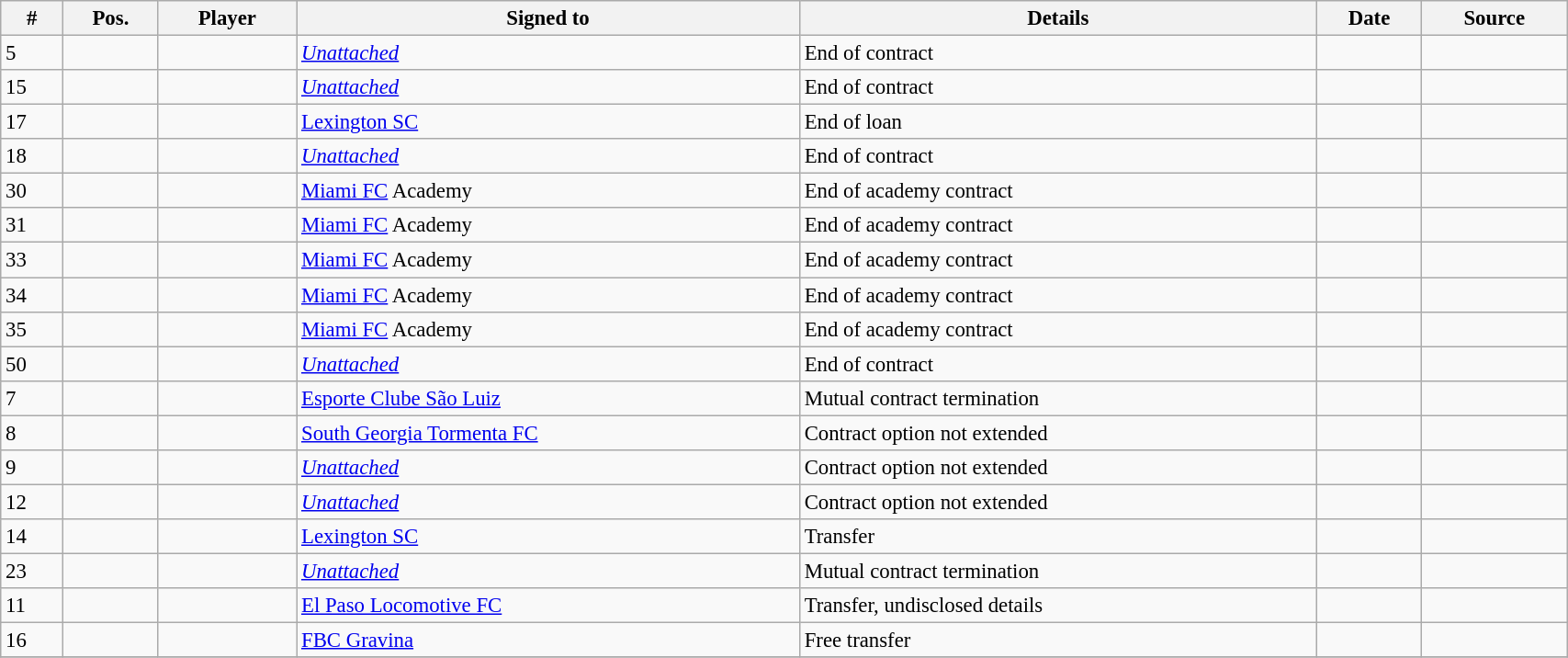<table class="wikitable sortable" style="width:90%; text-align:center; font-size:95%; text-align:left;">
<tr>
<th>#</th>
<th>Pos.</th>
<th>Player</th>
<th>Signed to</th>
<th>Details</th>
<th>Date</th>
<th>Source</th>
</tr>
<tr>
<td>5</td>
<td></td>
<td></td>
<td><em><a href='#'>Unattached</a></em></td>
<td>End of contract</td>
<td></td>
<td></td>
</tr>
<tr>
<td>15</td>
<td></td>
<td></td>
<td><em><a href='#'>Unattached</a></em></td>
<td>End of contract</td>
<td></td>
<td></td>
</tr>
<tr>
<td>17</td>
<td></td>
<td></td>
<td> <a href='#'>Lexington SC</a></td>
<td>End of loan</td>
<td></td>
<td></td>
</tr>
<tr>
<td>18</td>
<td></td>
<td></td>
<td><em><a href='#'>Unattached</a></em></td>
<td>End of contract</td>
<td></td>
<td></td>
</tr>
<tr>
<td>30</td>
<td></td>
<td></td>
<td> <a href='#'>Miami FC</a> Academy</td>
<td>End of academy contract</td>
<td></td>
<td></td>
</tr>
<tr>
<td>31</td>
<td></td>
<td></td>
<td> <a href='#'>Miami FC</a> Academy</td>
<td>End of academy contract</td>
<td></td>
<td></td>
</tr>
<tr>
<td>33</td>
<td></td>
<td></td>
<td> <a href='#'>Miami FC</a> Academy</td>
<td>End of academy contract</td>
<td></td>
<td></td>
</tr>
<tr>
<td>34</td>
<td></td>
<td></td>
<td> <a href='#'>Miami FC</a> Academy</td>
<td>End of academy contract</td>
<td></td>
<td></td>
</tr>
<tr>
<td>35</td>
<td></td>
<td></td>
<td> <a href='#'>Miami FC</a> Academy</td>
<td>End of academy contract</td>
<td></td>
<td></td>
</tr>
<tr>
<td>50</td>
<td></td>
<td></td>
<td><em><a href='#'>Unattached</a></em></td>
<td>End of contract</td>
<td></td>
<td></td>
</tr>
<tr>
<td>7</td>
<td></td>
<td></td>
<td> <a href='#'>Esporte Clube São Luiz</a></td>
<td>Mutual contract termination</td>
<td></td>
<td></td>
</tr>
<tr>
<td>8</td>
<td></td>
<td></td>
<td> <a href='#'>South Georgia Tormenta FC</a></td>
<td>Contract option not extended</td>
<td></td>
<td></td>
</tr>
<tr>
<td>9</td>
<td></td>
<td></td>
<td><em><a href='#'>Unattached</a></em></td>
<td>Contract option not extended</td>
<td></td>
<td></td>
</tr>
<tr>
<td>12</td>
<td></td>
<td></td>
<td><em><a href='#'>Unattached</a></em></td>
<td>Contract option not extended</td>
<td></td>
<td></td>
</tr>
<tr>
<td>14</td>
<td></td>
<td></td>
<td> <a href='#'>Lexington SC</a></td>
<td>Transfer</td>
<td></td>
<td></td>
</tr>
<tr>
<td>23</td>
<td></td>
<td></td>
<td><em><a href='#'>Unattached</a></em></td>
<td>Mutual contract termination</td>
<td></td>
<td></td>
</tr>
<tr>
<td>11</td>
<td></td>
<td></td>
<td> <a href='#'>El Paso Locomotive FC</a></td>
<td>Transfer, undisclosed details</td>
<td></td>
<td></td>
</tr>
<tr>
<td>16</td>
<td></td>
<td></td>
<td> <a href='#'>FBC Gravina</a></td>
<td>Free transfer</td>
<td></td>
<td></td>
</tr>
<tr>
</tr>
</table>
